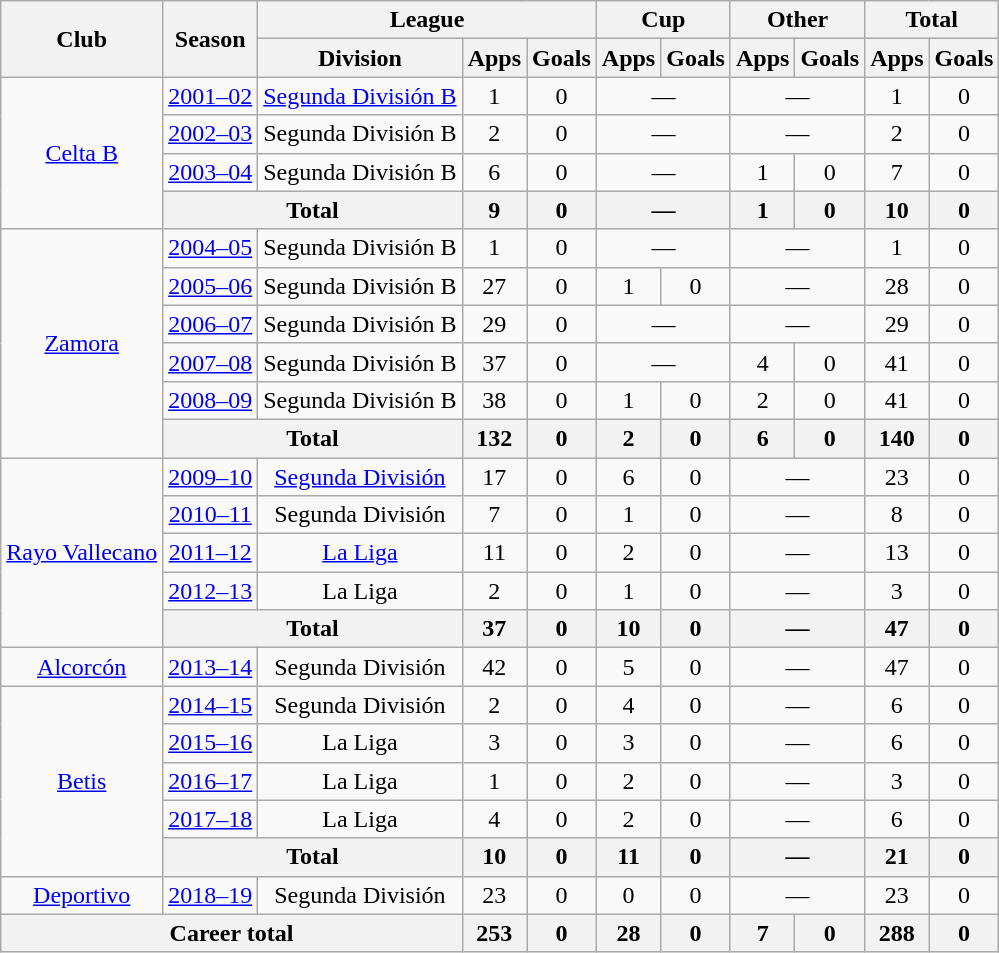<table class="wikitable" style="text-align: center">
<tr>
<th rowspan=2>Club</th>
<th rowspan=2>Season</th>
<th colspan=3>League</th>
<th colspan=2>Cup</th>
<th colspan=2>Other</th>
<th colspan=2>Total</th>
</tr>
<tr>
<th>Division</th>
<th>Apps</th>
<th>Goals</th>
<th>Apps</th>
<th>Goals</th>
<th>Apps</th>
<th>Goals</th>
<th>Apps</th>
<th>Goals</th>
</tr>
<tr>
<td rowspan=4><a href='#'>Celta B</a></td>
<td><a href='#'>2001–02</a></td>
<td><a href='#'>Segunda División B</a></td>
<td>1</td>
<td>0</td>
<td colspan=2>—</td>
<td colspan=2>—</td>
<td>1</td>
<td>0</td>
</tr>
<tr>
<td><a href='#'>2002–03</a></td>
<td>Segunda División B</td>
<td>2</td>
<td>0</td>
<td colspan=2>—</td>
<td colspan=2>—</td>
<td>2</td>
<td>0</td>
</tr>
<tr>
<td><a href='#'>2003–04</a></td>
<td>Segunda División B</td>
<td>6</td>
<td>0</td>
<td colspan=2>—</td>
<td>1</td>
<td>0</td>
<td>7</td>
<td>0</td>
</tr>
<tr>
<th colspan=2>Total</th>
<th>9</th>
<th>0</th>
<th colspan=2>—</th>
<th>1</th>
<th>0</th>
<th>10</th>
<th>0</th>
</tr>
<tr>
<td rowspan=6><a href='#'>Zamora</a></td>
<td><a href='#'>2004–05</a></td>
<td>Segunda División B</td>
<td>1</td>
<td>0</td>
<td colspan=2>—</td>
<td colspan=2>—</td>
<td>1</td>
<td>0</td>
</tr>
<tr>
<td><a href='#'>2005–06</a></td>
<td>Segunda División B</td>
<td>27</td>
<td>0</td>
<td>1</td>
<td>0</td>
<td colspan=2>—</td>
<td>28</td>
<td>0</td>
</tr>
<tr>
<td><a href='#'>2006–07</a></td>
<td>Segunda División B</td>
<td>29</td>
<td>0</td>
<td colspan=2>—</td>
<td colspan=2>—</td>
<td>29</td>
<td>0</td>
</tr>
<tr>
<td><a href='#'>2007–08</a></td>
<td>Segunda División B</td>
<td>37</td>
<td>0</td>
<td colspan=2>—</td>
<td>4</td>
<td>0</td>
<td>41</td>
<td>0</td>
</tr>
<tr>
<td><a href='#'>2008–09</a></td>
<td>Segunda División B</td>
<td>38</td>
<td>0</td>
<td>1</td>
<td>0</td>
<td>2</td>
<td>0</td>
<td>41</td>
<td>0</td>
</tr>
<tr>
<th colspan=2>Total</th>
<th>132</th>
<th>0</th>
<th>2</th>
<th>0</th>
<th>6</th>
<th>0</th>
<th>140</th>
<th>0</th>
</tr>
<tr>
<td rowspan=5><a href='#'>Rayo Vallecano</a></td>
<td><a href='#'>2009–10</a></td>
<td><a href='#'>Segunda División</a></td>
<td>17</td>
<td>0</td>
<td>6</td>
<td>0</td>
<td colspan=2>—</td>
<td>23</td>
<td>0</td>
</tr>
<tr>
<td><a href='#'>2010–11</a></td>
<td>Segunda División</td>
<td>7</td>
<td>0</td>
<td>1</td>
<td>0</td>
<td colspan=2>—</td>
<td>8</td>
<td>0</td>
</tr>
<tr>
<td><a href='#'>2011–12</a></td>
<td><a href='#'>La Liga</a></td>
<td>11</td>
<td>0</td>
<td>2</td>
<td>0</td>
<td colspan=2>—</td>
<td>13</td>
<td>0</td>
</tr>
<tr>
<td><a href='#'>2012–13</a></td>
<td>La Liga</td>
<td>2</td>
<td>0</td>
<td>1</td>
<td>0</td>
<td colspan=2>—</td>
<td>3</td>
<td>0</td>
</tr>
<tr>
<th colspan=2>Total</th>
<th>37</th>
<th>0</th>
<th>10</th>
<th>0</th>
<th colspan=2>—</th>
<th>47</th>
<th>0</th>
</tr>
<tr>
<td><a href='#'>Alcorcón</a></td>
<td><a href='#'>2013–14</a></td>
<td>Segunda División</td>
<td>42</td>
<td>0</td>
<td>5</td>
<td>0</td>
<td colspan=2>—</td>
<td>47</td>
<td>0</td>
</tr>
<tr>
<td rowspan=5><a href='#'>Betis</a></td>
<td><a href='#'>2014–15</a></td>
<td>Segunda División</td>
<td>2</td>
<td>0</td>
<td>4</td>
<td>0</td>
<td colspan=2>—</td>
<td>6</td>
<td>0</td>
</tr>
<tr>
<td><a href='#'>2015–16</a></td>
<td>La Liga</td>
<td>3</td>
<td>0</td>
<td>3</td>
<td>0</td>
<td colspan=2>—</td>
<td>6</td>
<td>0</td>
</tr>
<tr>
<td><a href='#'>2016–17</a></td>
<td>La Liga</td>
<td>1</td>
<td>0</td>
<td>2</td>
<td>0</td>
<td colspan=2>—</td>
<td>3</td>
<td>0</td>
</tr>
<tr>
<td><a href='#'>2017–18</a></td>
<td>La Liga</td>
<td>4</td>
<td>0</td>
<td>2</td>
<td>0</td>
<td colspan=2>—</td>
<td>6</td>
<td>0</td>
</tr>
<tr>
<th colspan=2>Total</th>
<th>10</th>
<th>0</th>
<th>11</th>
<th>0</th>
<th colspan=2>—</th>
<th>21</th>
<th>0</th>
</tr>
<tr>
<td><a href='#'>Deportivo</a></td>
<td><a href='#'>2018–19</a></td>
<td>Segunda División</td>
<td>23</td>
<td>0</td>
<td>0</td>
<td>0</td>
<td colspan=2>—</td>
<td>23</td>
<td>0</td>
</tr>
<tr>
<th colspan=3>Career total</th>
<th>253</th>
<th>0</th>
<th>28</th>
<th>0</th>
<th>7</th>
<th>0</th>
<th>288</th>
<th>0</th>
</tr>
</table>
